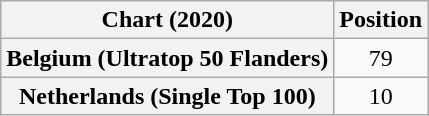<table class="wikitable plainrowheaders sortable" style="text-align:center">
<tr>
<th>Chart (2020)</th>
<th>Position</th>
</tr>
<tr>
<th scope="row">Belgium (Ultratop 50 Flanders)</th>
<td>79</td>
</tr>
<tr>
<th scope="row">Netherlands (Single Top 100)</th>
<td>10</td>
</tr>
</table>
